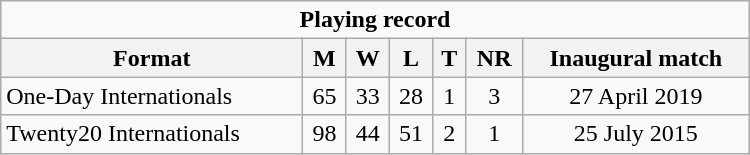<table class="wikitable" style="text-align: center; width: 500px;">
<tr>
<td colspan=7 align="center"><strong>Playing record</strong></td>
</tr>
<tr>
<th>Format</th>
<th>M</th>
<th>W</th>
<th>L</th>
<th>T</th>
<th>NR</th>
<th>Inaugural match</th>
</tr>
<tr>
<td align="left">One-Day Internationals</td>
<td>65</td>
<td>33</td>
<td>28</td>
<td>1</td>
<td>3</td>
<td>27 April 2019</td>
</tr>
<tr>
<td align="left">Twenty20 Internationals</td>
<td>98</td>
<td>44</td>
<td>51</td>
<td>2</td>
<td>1</td>
<td>25 July 2015</td>
</tr>
</table>
